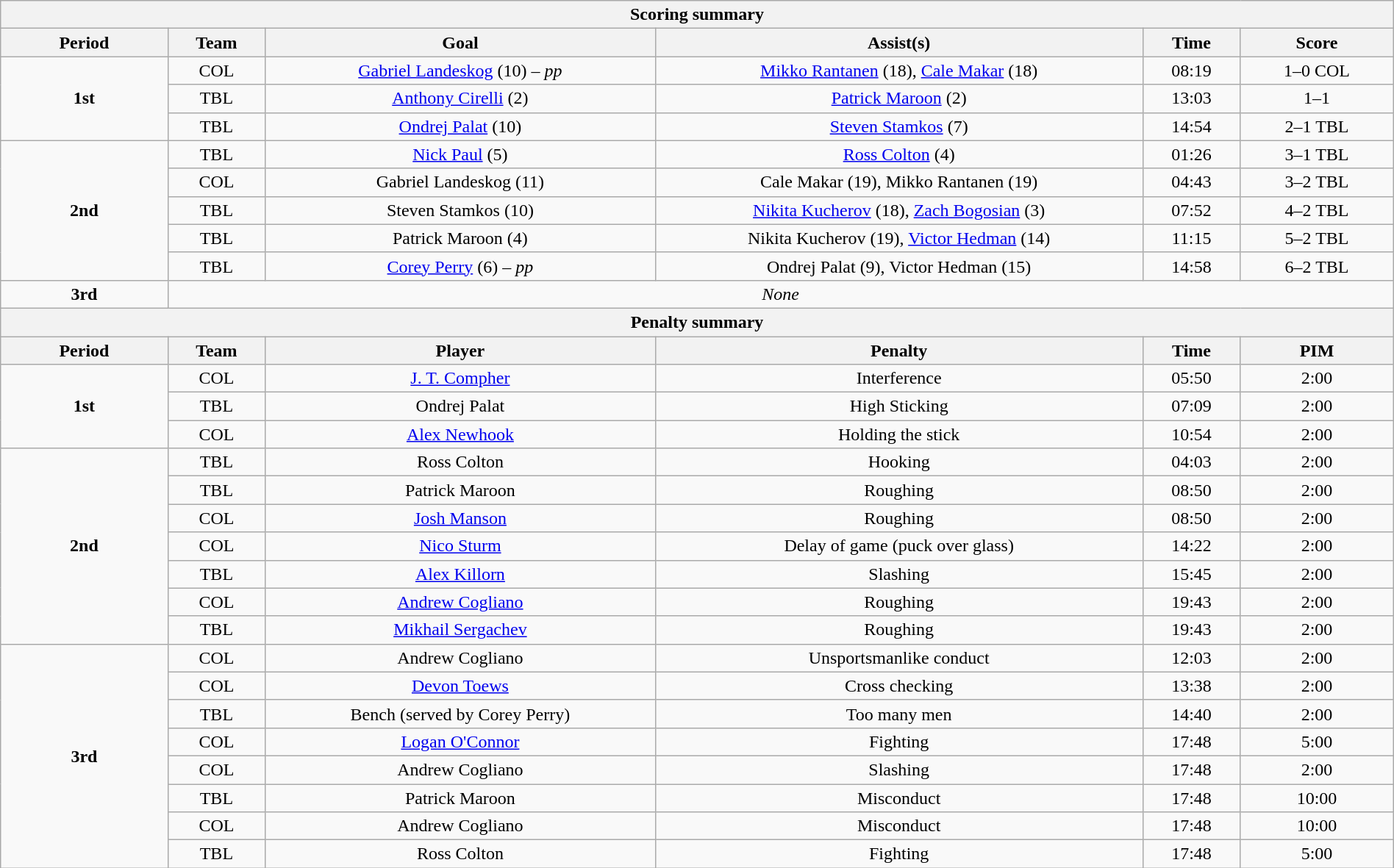<table style="width:100%;" class="wikitable">
<tr>
<th colspan="6">Scoring summary</th>
</tr>
<tr>
<th style="width:12%;">Period</th>
<th style="width:7%;">Team</th>
<th style="width:28%;">Goal</th>
<th style="width:35%;">Assist(s)</th>
<th style="width:7%;">Time</th>
<th style="width:11%;">Score</th>
</tr>
<tr style="text-align:center;">
<td rowspan ="3"><strong>1st</strong></td>
<td>COL</td>
<td><a href='#'>Gabriel Landeskog</a> (10) – <em>pp</em></td>
<td><a href='#'>Mikko Rantanen</a> (18), <a href='#'>Cale Makar</a> (18)</td>
<td>08:19</td>
<td>1–0 COL</td>
</tr>
<tr style="text-align:center;">
<td>TBL</td>
<td><a href='#'>Anthony Cirelli</a> (2)</td>
<td><a href='#'>Patrick Maroon</a> (2)</td>
<td>13:03</td>
<td>1–1</td>
</tr>
<tr style="text-align:center;">
<td>TBL</td>
<td><a href='#'>Ondrej Palat</a> (10)</td>
<td><a href='#'>Steven Stamkos</a> (7)</td>
<td>14:54</td>
<td>2–1 TBL</td>
</tr>
<tr style="text-align:center;">
<td rowspan="5"><strong>2nd</strong></td>
<td>TBL</td>
<td><a href='#'>Nick Paul</a> (5)</td>
<td><a href='#'>Ross Colton</a> (4)</td>
<td>01:26</td>
<td>3–1 TBL</td>
</tr>
<tr style="text-align:center;">
<td>COL</td>
<td>Gabriel Landeskog (11)</td>
<td>Cale Makar (19), Mikko Rantanen (19)</td>
<td>04:43</td>
<td>3–2 TBL</td>
</tr>
<tr style="text-align:center;">
<td>TBL</td>
<td>Steven Stamkos (10)</td>
<td><a href='#'>Nikita Kucherov</a> (18), <a href='#'>Zach Bogosian</a> (3)</td>
<td>07:52</td>
<td>4–2 TBL</td>
</tr>
<tr style="text-align:center;">
<td>TBL</td>
<td>Patrick Maroon (4)</td>
<td>Nikita Kucherov (19), <a href='#'>Victor Hedman</a> (14)</td>
<td>11:15</td>
<td>5–2 TBL</td>
</tr>
<tr style="text-align:center;">
<td>TBL</td>
<td><a href='#'>Corey Perry</a> (6) – <em>pp</em></td>
<td>Ondrej Palat (9), Victor Hedman (15)</td>
<td>14:58</td>
<td>6–2 TBL</td>
</tr>
<tr style="text-align:center;">
<td rowspan="1"><strong>3rd</strong></td>
<td colspan="5"><em>None</em></td>
</tr>
<tr>
<th colspan="6">Penalty summary</th>
</tr>
<tr>
<th style="width:12%;">Period</th>
<th style="width:7%;">Team</th>
<th style="width:28%;">Player</th>
<th style="width:35%;">Penalty</th>
<th style="width:7%;">Time</th>
<th style="width:11%;">PIM</th>
</tr>
<tr style="text-align:center;">
<td rowspan="3"><strong>1st</strong></td>
<td>COL</td>
<td><a href='#'>J. T. Compher</a></td>
<td>Interference</td>
<td>05:50</td>
<td>2:00</td>
</tr>
<tr style="text-align:center;">
<td>TBL</td>
<td>Ondrej Palat</td>
<td>High Sticking</td>
<td>07:09</td>
<td>2:00</td>
</tr>
<tr style="text-align:center;">
<td>COL</td>
<td><a href='#'>Alex Newhook</a></td>
<td>Holding the stick</td>
<td>10:54</td>
<td>2:00</td>
</tr>
<tr style="text-align:center;">
<td rowspan="7"><strong>2nd</strong></td>
<td>TBL</td>
<td>Ross Colton</td>
<td>Hooking</td>
<td>04:03</td>
<td>2:00</td>
</tr>
<tr style="text-align:center;">
<td>TBL</td>
<td>Patrick Maroon</td>
<td>Roughing</td>
<td>08:50</td>
<td>2:00</td>
</tr>
<tr style="text-align:center;">
<td>COL</td>
<td><a href='#'>Josh Manson</a></td>
<td>Roughing</td>
<td>08:50</td>
<td>2:00</td>
</tr>
<tr style="text-align:center;">
<td>COL</td>
<td><a href='#'>Nico Sturm</a></td>
<td>Delay of game (puck over glass)</td>
<td>14:22</td>
<td>2:00</td>
</tr>
<tr style="text-align:center;">
<td>TBL</td>
<td><a href='#'>Alex Killorn</a></td>
<td>Slashing</td>
<td>15:45</td>
<td>2:00</td>
</tr>
<tr style="text-align:center;">
<td>COL</td>
<td><a href='#'>Andrew Cogliano</a></td>
<td>Roughing</td>
<td>19:43</td>
<td>2:00</td>
</tr>
<tr style="text-align:center;">
<td>TBL</td>
<td><a href='#'>Mikhail Sergachev</a></td>
<td>Roughing</td>
<td>19:43</td>
<td>2:00</td>
</tr>
<tr style="text-align:center;">
<td rowspan="8"><strong>3rd</strong></td>
<td>COL</td>
<td>Andrew Cogliano</td>
<td>Unsportsmanlike conduct</td>
<td>12:03</td>
<td>2:00</td>
</tr>
<tr style="text-align:center;">
<td>COL</td>
<td><a href='#'>Devon Toews</a></td>
<td>Cross checking</td>
<td>13:38</td>
<td>2:00</td>
</tr>
<tr style="text-align:center;">
<td>TBL</td>
<td>Bench (served by Corey Perry)</td>
<td>Too many men</td>
<td>14:40</td>
<td>2:00</td>
</tr>
<tr style="text-align:center;">
<td>COL</td>
<td><a href='#'>Logan O'Connor</a></td>
<td>Fighting</td>
<td>17:48</td>
<td>5:00</td>
</tr>
<tr style="text-align:center;">
<td>COL</td>
<td>Andrew Cogliano</td>
<td>Slashing</td>
<td>17:48</td>
<td>2:00</td>
</tr>
<tr style="text-align:center;">
<td>TBL</td>
<td>Patrick Maroon</td>
<td>Misconduct</td>
<td>17:48</td>
<td>10:00</td>
</tr>
<tr style="text-align:center;">
<td>COL</td>
<td>Andrew Cogliano</td>
<td>Misconduct</td>
<td>17:48</td>
<td>10:00</td>
</tr>
<tr style="text-align:center;">
<td>TBL</td>
<td>Ross Colton</td>
<td>Fighting</td>
<td>17:48</td>
<td>5:00</td>
</tr>
</table>
